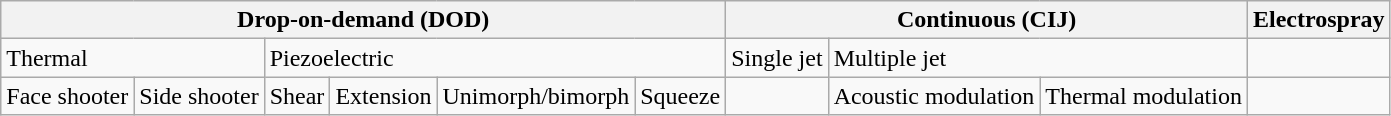<table class="wikitable">
<tr>
<th colspan="6">Drop-on-demand (DOD)</th>
<th colspan="3">Continuous (CIJ)</th>
<th>Electrospray</th>
</tr>
<tr>
<td colspan="2">Thermal</td>
<td colspan="4">Piezoelectric</td>
<td>Single jet</td>
<td colspan="2">Multiple jet</td>
<td></td>
</tr>
<tr>
<td>Face shooter</td>
<td>Side shooter</td>
<td>Shear</td>
<td>Extension</td>
<td>Unimorph/bimorph</td>
<td>Squeeze</td>
<td></td>
<td>Acoustic modulation</td>
<td>Thermal modulation</td>
<td></td>
</tr>
</table>
